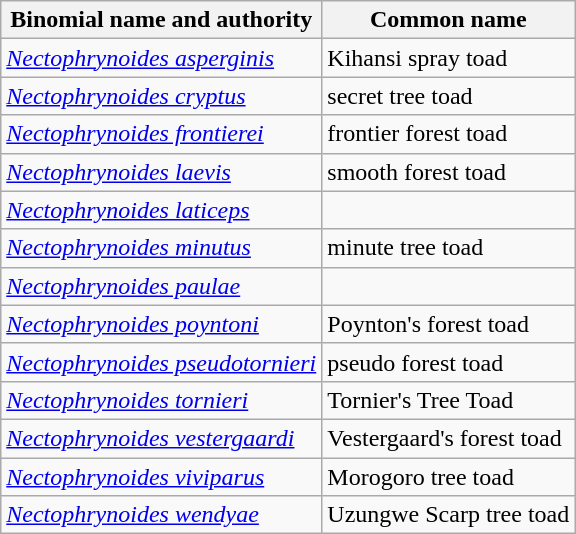<table class="wikitable sortable">
<tr>
<th>Binomial name and authority</th>
<th>Common name</th>
</tr>
<tr>
<td><em><a href='#'>Nectophrynoides asperginis</a></em> </td>
<td>Kihansi spray toad</td>
</tr>
<tr>
<td><em><a href='#'>Nectophrynoides cryptus</a></em> </td>
<td>secret tree toad</td>
</tr>
<tr>
<td><em><a href='#'>Nectophrynoides frontierei</a></em> </td>
<td>frontier forest toad</td>
</tr>
<tr>
<td><em><a href='#'>Nectophrynoides laevis</a></em> </td>
<td>smooth forest toad</td>
</tr>
<tr>
<td><em><a href='#'>Nectophrynoides laticeps</a></em> </td>
<td></td>
</tr>
<tr>
<td><em><a href='#'>Nectophrynoides minutus</a></em> </td>
<td>minute tree toad</td>
</tr>
<tr>
<td><em><a href='#'>Nectophrynoides paulae</a></em> </td>
<td></td>
</tr>
<tr>
<td><em><a href='#'>Nectophrynoides poyntoni</a></em> </td>
<td>Poynton's forest toad</td>
</tr>
<tr>
<td><em><a href='#'>Nectophrynoides pseudotornieri</a></em> </td>
<td>pseudo forest toad</td>
</tr>
<tr>
<td><em><a href='#'>Nectophrynoides tornieri</a></em> </td>
<td>Tornier's Tree Toad</td>
</tr>
<tr>
<td><em><a href='#'>Nectophrynoides vestergaardi</a></em> </td>
<td>Vestergaard's forest toad</td>
</tr>
<tr>
<td><em><a href='#'>Nectophrynoides viviparus</a></em> </td>
<td>Morogoro tree toad</td>
</tr>
<tr>
<td><em><a href='#'>Nectophrynoides wendyae</a></em> </td>
<td>Uzungwe Scarp tree toad</td>
</tr>
</table>
